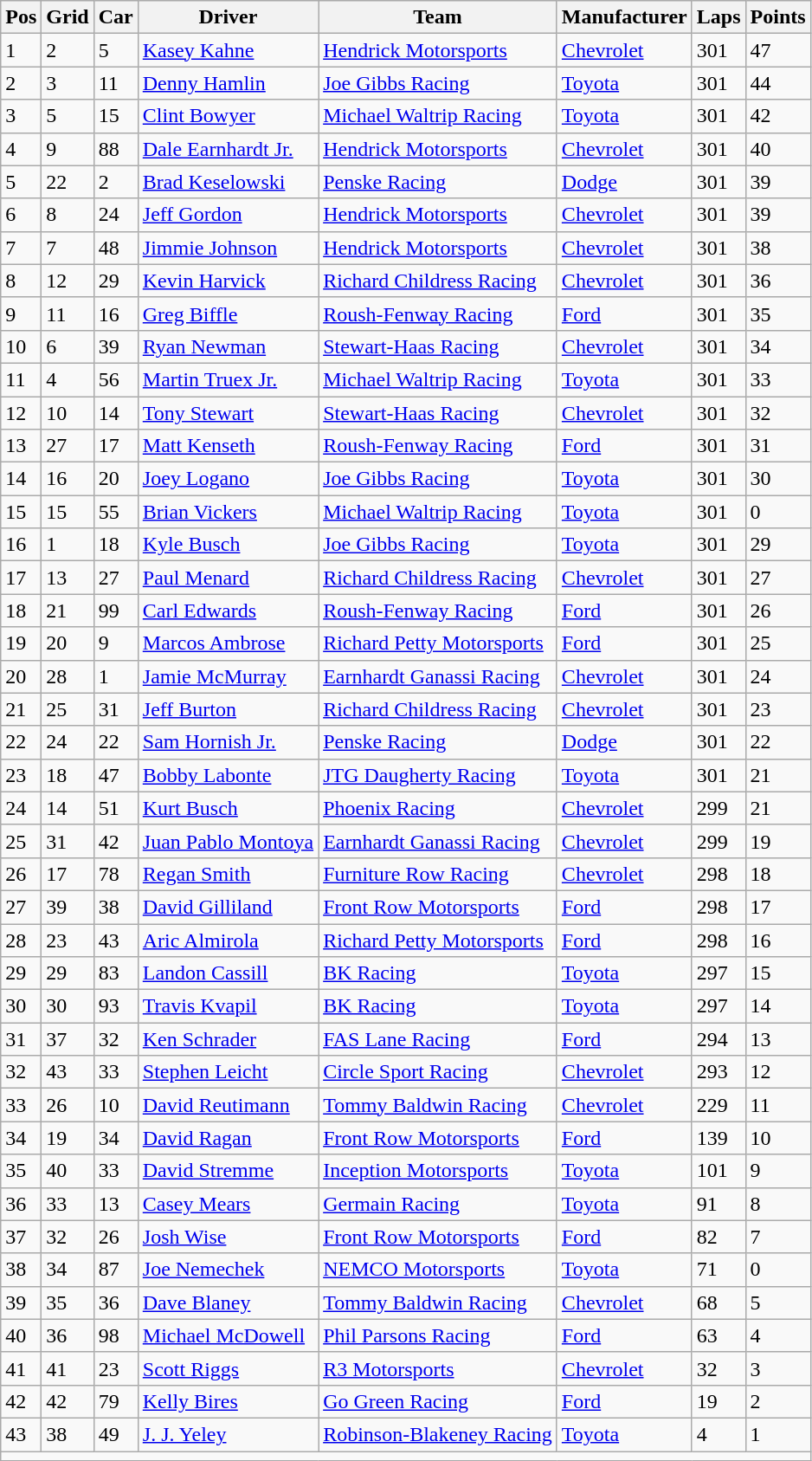<table class="wikitable" border="1">
<tr>
<th>Pos</th>
<th>Grid</th>
<th>Car</th>
<th>Driver</th>
<th>Team</th>
<th>Manufacturer</th>
<th>Laps</th>
<th>Points</th>
</tr>
<tr>
<td>1</td>
<td>2</td>
<td>5</td>
<td><a href='#'>Kasey Kahne</a></td>
<td><a href='#'>Hendrick Motorsports</a></td>
<td><a href='#'>Chevrolet</a></td>
<td>301</td>
<td>47</td>
</tr>
<tr>
<td>2</td>
<td>3</td>
<td>11</td>
<td><a href='#'>Denny Hamlin</a></td>
<td><a href='#'>Joe Gibbs Racing</a></td>
<td><a href='#'>Toyota</a></td>
<td>301</td>
<td>44</td>
</tr>
<tr>
<td>3</td>
<td>5</td>
<td>15</td>
<td><a href='#'>Clint Bowyer</a></td>
<td><a href='#'>Michael Waltrip Racing</a></td>
<td><a href='#'>Toyota</a></td>
<td>301</td>
<td>42</td>
</tr>
<tr>
<td>4</td>
<td>9</td>
<td>88</td>
<td><a href='#'>Dale Earnhardt Jr.</a></td>
<td><a href='#'>Hendrick Motorsports</a></td>
<td><a href='#'>Chevrolet</a></td>
<td>301</td>
<td>40</td>
</tr>
<tr>
<td>5</td>
<td>22</td>
<td>2</td>
<td><a href='#'>Brad Keselowski</a></td>
<td><a href='#'>Penske Racing</a></td>
<td><a href='#'>Dodge</a></td>
<td>301</td>
<td>39</td>
</tr>
<tr>
<td>6</td>
<td>8</td>
<td>24</td>
<td><a href='#'>Jeff Gordon</a></td>
<td><a href='#'>Hendrick Motorsports</a></td>
<td><a href='#'>Chevrolet</a></td>
<td>301</td>
<td>39</td>
</tr>
<tr>
<td>7</td>
<td>7</td>
<td>48</td>
<td><a href='#'>Jimmie Johnson</a></td>
<td><a href='#'>Hendrick Motorsports</a></td>
<td><a href='#'>Chevrolet</a></td>
<td>301</td>
<td>38</td>
</tr>
<tr>
<td>8</td>
<td>12</td>
<td>29</td>
<td><a href='#'>Kevin Harvick</a></td>
<td><a href='#'>Richard Childress Racing</a></td>
<td><a href='#'>Chevrolet</a></td>
<td>301</td>
<td>36</td>
</tr>
<tr>
<td>9</td>
<td>11</td>
<td>16</td>
<td><a href='#'>Greg Biffle</a></td>
<td><a href='#'>Roush-Fenway Racing</a></td>
<td><a href='#'>Ford</a></td>
<td>301</td>
<td>35</td>
</tr>
<tr>
<td>10</td>
<td>6</td>
<td>39</td>
<td><a href='#'>Ryan Newman</a></td>
<td><a href='#'>Stewart-Haas Racing</a></td>
<td><a href='#'>Chevrolet</a></td>
<td>301</td>
<td>34</td>
</tr>
<tr>
<td>11</td>
<td>4</td>
<td>56</td>
<td><a href='#'>Martin Truex Jr.</a></td>
<td><a href='#'>Michael Waltrip Racing</a></td>
<td><a href='#'>Toyota</a></td>
<td>301</td>
<td>33</td>
</tr>
<tr>
<td>12</td>
<td>10</td>
<td>14</td>
<td><a href='#'>Tony Stewart</a></td>
<td><a href='#'>Stewart-Haas Racing</a></td>
<td><a href='#'>Chevrolet</a></td>
<td>301</td>
<td>32</td>
</tr>
<tr>
<td>13</td>
<td>27</td>
<td>17</td>
<td><a href='#'>Matt Kenseth</a></td>
<td><a href='#'>Roush-Fenway Racing</a></td>
<td><a href='#'>Ford</a></td>
<td>301</td>
<td>31</td>
</tr>
<tr>
<td>14</td>
<td>16</td>
<td>20</td>
<td><a href='#'>Joey Logano</a></td>
<td><a href='#'>Joe Gibbs Racing</a></td>
<td><a href='#'>Toyota</a></td>
<td>301</td>
<td>30</td>
</tr>
<tr>
<td>15</td>
<td>15</td>
<td>55</td>
<td><a href='#'>Brian Vickers</a></td>
<td><a href='#'>Michael Waltrip Racing</a></td>
<td><a href='#'>Toyota</a></td>
<td>301</td>
<td>0</td>
</tr>
<tr>
<td>16</td>
<td>1</td>
<td>18</td>
<td><a href='#'>Kyle Busch</a></td>
<td><a href='#'>Joe Gibbs Racing</a></td>
<td><a href='#'>Toyota</a></td>
<td>301</td>
<td>29</td>
</tr>
<tr>
<td>17</td>
<td>13</td>
<td>27</td>
<td><a href='#'>Paul Menard</a></td>
<td><a href='#'>Richard Childress Racing</a></td>
<td><a href='#'>Chevrolet</a></td>
<td>301</td>
<td>27</td>
</tr>
<tr>
<td>18</td>
<td>21</td>
<td>99</td>
<td><a href='#'>Carl Edwards</a></td>
<td><a href='#'>Roush-Fenway Racing</a></td>
<td><a href='#'>Ford</a></td>
<td>301</td>
<td>26</td>
</tr>
<tr>
<td>19</td>
<td>20</td>
<td>9</td>
<td><a href='#'>Marcos Ambrose</a></td>
<td><a href='#'>Richard Petty Motorsports</a></td>
<td><a href='#'>Ford</a></td>
<td>301</td>
<td>25</td>
</tr>
<tr>
<td>20</td>
<td>28</td>
<td>1</td>
<td><a href='#'>Jamie McMurray</a></td>
<td><a href='#'>Earnhardt Ganassi Racing</a></td>
<td><a href='#'>Chevrolet</a></td>
<td>301</td>
<td>24</td>
</tr>
<tr>
<td>21</td>
<td>25</td>
<td>31</td>
<td><a href='#'>Jeff Burton</a></td>
<td><a href='#'>Richard Childress Racing</a></td>
<td><a href='#'>Chevrolet</a></td>
<td>301</td>
<td>23</td>
</tr>
<tr>
<td>22</td>
<td>24</td>
<td>22</td>
<td><a href='#'>Sam Hornish Jr.</a></td>
<td><a href='#'>Penske Racing</a></td>
<td><a href='#'>Dodge</a></td>
<td>301</td>
<td>22</td>
</tr>
<tr>
<td>23</td>
<td>18</td>
<td>47</td>
<td><a href='#'>Bobby Labonte</a></td>
<td><a href='#'>JTG Daugherty Racing</a></td>
<td><a href='#'>Toyota</a></td>
<td>301</td>
<td>21</td>
</tr>
<tr>
<td>24</td>
<td>14</td>
<td>51</td>
<td><a href='#'>Kurt Busch</a></td>
<td><a href='#'>Phoenix Racing</a></td>
<td><a href='#'>Chevrolet</a></td>
<td>299</td>
<td>21</td>
</tr>
<tr>
<td>25</td>
<td>31</td>
<td>42</td>
<td><a href='#'>Juan Pablo Montoya</a></td>
<td><a href='#'>Earnhardt Ganassi Racing</a></td>
<td><a href='#'>Chevrolet</a></td>
<td>299</td>
<td>19</td>
</tr>
<tr>
<td>26</td>
<td>17</td>
<td>78</td>
<td><a href='#'>Regan Smith</a></td>
<td><a href='#'>Furniture Row Racing</a></td>
<td><a href='#'>Chevrolet</a></td>
<td>298</td>
<td>18</td>
</tr>
<tr>
<td>27</td>
<td>39</td>
<td>38</td>
<td><a href='#'>David Gilliland</a></td>
<td><a href='#'>Front Row Motorsports</a></td>
<td><a href='#'>Ford</a></td>
<td>298</td>
<td>17</td>
</tr>
<tr>
<td>28</td>
<td>23</td>
<td>43</td>
<td><a href='#'>Aric Almirola</a></td>
<td><a href='#'>Richard Petty Motorsports</a></td>
<td><a href='#'>Ford</a></td>
<td>298</td>
<td>16</td>
</tr>
<tr>
<td>29</td>
<td>29</td>
<td>83</td>
<td><a href='#'>Landon Cassill</a></td>
<td><a href='#'>BK Racing</a></td>
<td><a href='#'>Toyota</a></td>
<td>297</td>
<td>15</td>
</tr>
<tr>
<td>30</td>
<td>30</td>
<td>93</td>
<td><a href='#'>Travis Kvapil</a></td>
<td><a href='#'>BK Racing</a></td>
<td><a href='#'>Toyota</a></td>
<td>297</td>
<td>14</td>
</tr>
<tr>
<td>31</td>
<td>37</td>
<td>32</td>
<td><a href='#'>Ken Schrader</a></td>
<td><a href='#'>FAS Lane Racing</a></td>
<td><a href='#'>Ford</a></td>
<td>294</td>
<td>13</td>
</tr>
<tr>
<td>32</td>
<td>43</td>
<td>33</td>
<td><a href='#'>Stephen Leicht</a></td>
<td><a href='#'>Circle Sport Racing</a></td>
<td><a href='#'>Chevrolet</a></td>
<td>293</td>
<td>12</td>
</tr>
<tr>
<td>33</td>
<td>26</td>
<td>10</td>
<td><a href='#'>David Reutimann</a></td>
<td><a href='#'>Tommy Baldwin Racing</a></td>
<td><a href='#'>Chevrolet</a></td>
<td>229</td>
<td>11</td>
</tr>
<tr>
<td>34</td>
<td>19</td>
<td>34</td>
<td><a href='#'>David Ragan</a></td>
<td><a href='#'>Front Row Motorsports</a></td>
<td><a href='#'>Ford</a></td>
<td>139</td>
<td>10</td>
</tr>
<tr>
<td>35</td>
<td>40</td>
<td>33</td>
<td><a href='#'>David Stremme</a></td>
<td><a href='#'>Inception Motorsports</a></td>
<td><a href='#'>Toyota</a></td>
<td>101</td>
<td>9</td>
</tr>
<tr>
<td>36</td>
<td>33</td>
<td>13</td>
<td><a href='#'>Casey Mears</a></td>
<td><a href='#'>Germain Racing</a></td>
<td><a href='#'>Toyota</a></td>
<td>91</td>
<td>8</td>
</tr>
<tr>
<td>37</td>
<td>32</td>
<td>26</td>
<td><a href='#'>Josh Wise</a></td>
<td><a href='#'>Front Row Motorsports</a></td>
<td><a href='#'>Ford</a></td>
<td>82</td>
<td>7</td>
</tr>
<tr>
<td>38</td>
<td>34</td>
<td>87</td>
<td><a href='#'>Joe Nemechek</a></td>
<td><a href='#'>NEMCO Motorsports</a></td>
<td><a href='#'>Toyota</a></td>
<td>71</td>
<td>0</td>
</tr>
<tr>
<td>39</td>
<td>35</td>
<td>36</td>
<td><a href='#'>Dave Blaney</a></td>
<td><a href='#'>Tommy Baldwin Racing</a></td>
<td><a href='#'>Chevrolet</a></td>
<td>68</td>
<td>5</td>
</tr>
<tr>
<td>40</td>
<td>36</td>
<td>98</td>
<td><a href='#'>Michael McDowell</a></td>
<td><a href='#'>Phil Parsons Racing</a></td>
<td><a href='#'>Ford</a></td>
<td>63</td>
<td>4</td>
</tr>
<tr>
<td>41</td>
<td>41</td>
<td>23</td>
<td><a href='#'>Scott Riggs</a></td>
<td><a href='#'>R3 Motorsports</a></td>
<td><a href='#'>Chevrolet</a></td>
<td>32</td>
<td>3</td>
</tr>
<tr>
<td>42</td>
<td>42</td>
<td>79</td>
<td><a href='#'>Kelly Bires</a></td>
<td><a href='#'>Go Green Racing</a></td>
<td><a href='#'>Ford</a></td>
<td>19</td>
<td>2</td>
</tr>
<tr>
<td>43</td>
<td>38</td>
<td>49</td>
<td><a href='#'>J. J. Yeley</a></td>
<td><a href='#'>Robinson-Blakeney Racing</a></td>
<td><a href='#'>Toyota</a></td>
<td>4</td>
<td>1</td>
</tr>
<tr class="sortbottom">
<td colspan="9"></td>
</tr>
</table>
